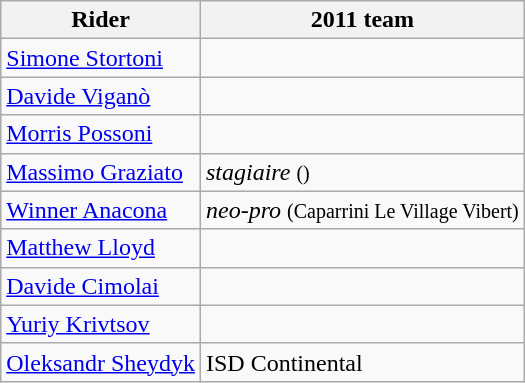<table class="wikitable">
<tr>
<th>Rider</th>
<th>2011 team</th>
</tr>
<tr>
<td><a href='#'>Simone Stortoni</a></td>
<td></td>
</tr>
<tr>
<td><a href='#'>Davide Viganò</a></td>
<td></td>
</tr>
<tr>
<td><a href='#'>Morris Possoni</a></td>
<td></td>
</tr>
<tr>
<td><a href='#'>Massimo Graziato</a></td>
<td><em>stagiaire</em> <small>()</small></td>
</tr>
<tr>
<td><a href='#'>Winner Anacona</a></td>
<td><em>neo-pro</em> <small>(Caparrini Le Village Vibert)</small></td>
</tr>
<tr>
<td><a href='#'>Matthew Lloyd</a></td>
<td></td>
</tr>
<tr>
<td><a href='#'>Davide Cimolai</a></td>
<td></td>
</tr>
<tr>
<td><a href='#'>Yuriy Krivtsov</a></td>
<td></td>
</tr>
<tr>
<td><a href='#'>Oleksandr Sheydyk</a></td>
<td>ISD Continental</td>
</tr>
</table>
